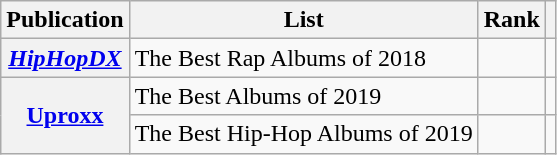<table class="wikitable sortable plainrowheaders" style="border:none; margin:0;">
<tr>
<th scope="col">Publication</th>
<th scope="col" class="unsortable">List</th>
<th scope="col" data-sort-type="number">Rank</th>
<th scope="col" class="unsortable"></th>
</tr>
<tr>
<th scope="row"><em><a href='#'>HipHopDX</a></em></th>
<td>The Best Rap Albums of 2018</td>
<td></td>
<td></td>
</tr>
<tr>
<th scope="row" rowspan="2"><a href='#'>Uproxx</a></th>
<td>The Best Albums of 2019</td>
<td></td>
<td></td>
</tr>
<tr>
<td>The Best Hip-Hop Albums of 2019</td>
<td></td>
<td></td>
</tr>
</table>
